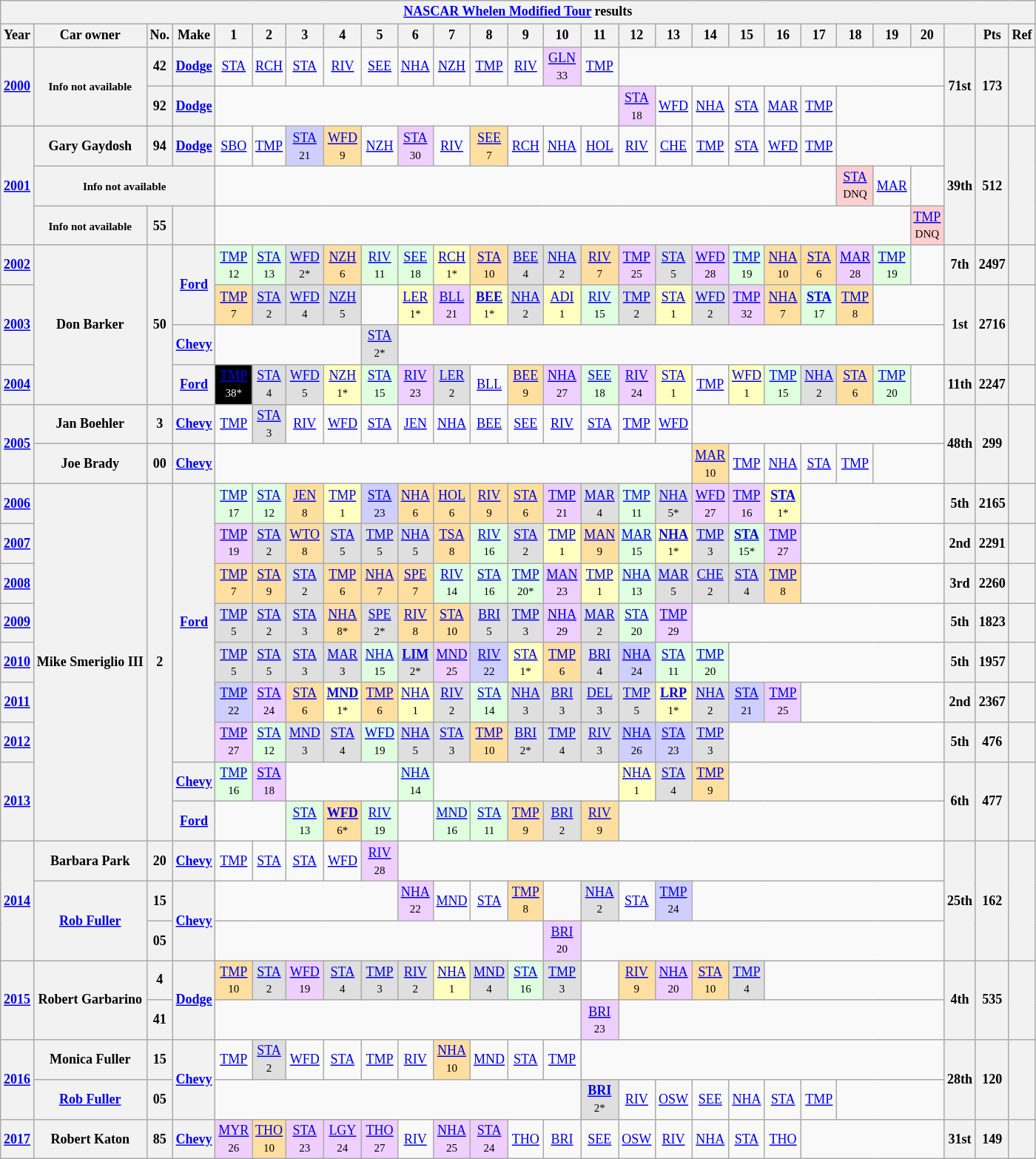<table class="wikitable" style="text-align:center; font-size:75%">
<tr>
<th colspan="36"><a href='#'>NASCAR Whelen Modified Tour</a> results</th>
</tr>
<tr>
<th>Year</th>
<th>Car owner</th>
<th>No.</th>
<th>Make</th>
<th>1</th>
<th>2</th>
<th>3</th>
<th>4</th>
<th>5</th>
<th>6</th>
<th>7</th>
<th>8</th>
<th>9</th>
<th>10</th>
<th>11</th>
<th>12</th>
<th>13</th>
<th>14</th>
<th>15</th>
<th>16</th>
<th>17</th>
<th>18</th>
<th>19</th>
<th>20</th>
<th></th>
<th>Pts</th>
<th>Ref</th>
</tr>
<tr>
<th rowspan=2><a href='#'>2000</a></th>
<th rowspan=2><small>Info not available</small></th>
<th>42</th>
<th><a href='#'>Dodge</a></th>
<td><a href='#'>STA</a></td>
<td><a href='#'>RCH</a></td>
<td><a href='#'>STA</a></td>
<td><a href='#'>RIV</a></td>
<td><a href='#'>SEE</a></td>
<td><a href='#'>NHA</a></td>
<td><a href='#'>NZH</a></td>
<td><a href='#'>TMP</a></td>
<td><a href='#'>RIV</a></td>
<td style="background:#EFCFFF;"><a href='#'>GLN</a> <br><small>33</small></td>
<td><a href='#'>TMP</a></td>
<td colspan=9></td>
<th rowspan=2>71st</th>
<th rowspan=2>173</th>
<th rowspan=2></th>
</tr>
<tr>
<th>92</th>
<th><a href='#'>Dodge</a></th>
<td colspan=11></td>
<td style="background:#EFCFFF;"><a href='#'>STA</a> <br><small>18</small></td>
<td><a href='#'>WFD</a></td>
<td><a href='#'>NHA</a></td>
<td><a href='#'>STA</a></td>
<td><a href='#'>MAR</a></td>
<td><a href='#'>TMP</a></td>
<td colspan=3></td>
</tr>
<tr>
<th rowspan=3><a href='#'>2001</a></th>
<th>Gary Gaydosh</th>
<th>94</th>
<th><a href='#'>Dodge</a></th>
<td><a href='#'>SBO</a></td>
<td><a href='#'>TMP</a></td>
<td style="background:#CFCFFF;"><a href='#'>STA</a> <br><small>21</small></td>
<td style="background:#FFDF9F;"><a href='#'>WFD</a> <br><small>9</small></td>
<td><a href='#'>NZH</a></td>
<td style="background:#EFCFFF;"><a href='#'>STA</a> <br><small>30</small></td>
<td><a href='#'>RIV</a></td>
<td style="background:#FFDF9F;"><a href='#'>SEE</a> <br><small>7</small></td>
<td><a href='#'>RCH</a></td>
<td><a href='#'>NHA</a></td>
<td><a href='#'>HOL</a></td>
<td><a href='#'>RIV</a></td>
<td><a href='#'>CHE</a></td>
<td><a href='#'>TMP</a></td>
<td><a href='#'>STA</a></td>
<td><a href='#'>WFD</a></td>
<td><a href='#'>TMP</a></td>
<td colspan=3></td>
<th rowspan=3>39th</th>
<th rowspan=3>512</th>
<th rowspan=3></th>
</tr>
<tr>
<th colspan=3><small>Info not available</small></th>
<td colspan=17></td>
<td style="background:#FFCFCF;"><a href='#'>STA</a> <br><small>DNQ</small></td>
<td><a href='#'>MAR</a></td>
<td></td>
</tr>
<tr>
<th><small>Info not available</small></th>
<th>55</th>
<th></th>
<td colspan=19></td>
<td style="background:#FFCFCF;"><a href='#'>TMP</a> <br><small>DNQ</small></td>
</tr>
<tr>
<th><a href='#'>2002</a></th>
<th rowspan=4>Don Barker</th>
<th rowspan=4>50</th>
<th rowspan=2><a href='#'>Ford</a></th>
<td style="background:#DFFFDF;"><a href='#'>TMP</a> <br><small>12</small></td>
<td style="background:#DFFFDF;"><a href='#'>STA</a> <br><small>13</small></td>
<td style="background:#DFDFDF;"><a href='#'>WFD</a> <br><small>2*</small></td>
<td style="background:#FFDF9F;"><a href='#'>NZH</a> <br><small>6</small></td>
<td style="background:#DFFFDF;"><a href='#'>RIV</a> <br><small>11</small></td>
<td style="background:#DFFFDF;"><a href='#'>SEE</a> <br><small>18</small></td>
<td style="background:#FFFFBF;"><a href='#'>RCH</a> <br><small>1*</small></td>
<td style="background:#FFDF9F;"><a href='#'>STA</a> <br><small>10</small></td>
<td style="background:#DFDFDF;"><a href='#'>BEE</a> <br><small>4</small></td>
<td style="background:#DFDFDF;"><a href='#'>NHA</a> <br><small>2</small></td>
<td style="background:#FFDF9F;"><a href='#'>RIV</a> <br><small>7</small></td>
<td style="background:#EFCFFF;"><a href='#'>TMP</a> <br><small>25</small></td>
<td style="background:#DFDFDF;"><a href='#'>STA</a> <br><small>5</small></td>
<td style="background:#EFCFFF;"><a href='#'>WFD</a> <br><small>28</small></td>
<td style="background:#DFFFDF;"><a href='#'>TMP</a> <br><small>19</small></td>
<td style="background:#FFDF9F;"><a href='#'>NHA</a> <br><small>10</small></td>
<td style="background:#FFDF9F;"><a href='#'>STA</a> <br><small>6</small></td>
<td style="background:#EFCFFF;"><a href='#'>MAR</a> <br><small>28</small></td>
<td style="background:#DFFFDF;"><a href='#'>TMP</a> <br><small>19</small></td>
<td></td>
<th>7th</th>
<th>2497</th>
<th></th>
</tr>
<tr>
<th rowspan=2><a href='#'>2003</a></th>
<td style="background:#FFDF9F;"><a href='#'>TMP</a> <br><small>7</small></td>
<td style="background:#DFDFDF;"><a href='#'>STA</a> <br><small>2</small></td>
<td style="background:#DFDFDF;"><a href='#'>WFD</a> <br><small>4</small></td>
<td style="background:#DFDFDF;"><a href='#'>NZH</a> <br><small>5</small></td>
<td></td>
<td style="background:#FFFFBF;"><a href='#'>LER</a> <br><small>1*</small></td>
<td style="background:#EFCFFF;"><a href='#'>BLL</a> <br><small>21</small></td>
<td style="background:#FFFFBF;"><strong><a href='#'>BEE</a></strong> <br><small>1*</small></td>
<td style="background:#DFDFDF;"><a href='#'>NHA</a> <br><small>2</small></td>
<td style="background:#FFFFBF;"><a href='#'>ADI</a> <br><small>1</small></td>
<td style="background:#DFFFDF;"><a href='#'>RIV</a> <br><small>15</small></td>
<td style="background:#DFDFDF;"><a href='#'>TMP</a> <br><small>2</small></td>
<td style="background:#FFFFBF;"><a href='#'>STA</a> <br><small>1</small></td>
<td style="background:#DFDFDF;"><a href='#'>WFD</a> <br><small>2</small></td>
<td style="background:#EFCFFF;"><a href='#'>TMP</a> <br><small>32</small></td>
<td style="background:#FFDF9F;"><a href='#'>NHA</a> <br><small>7</small></td>
<td style="background:#DFFFDF;"><strong><a href='#'>STA</a></strong> <br><small>17</small></td>
<td style="background:#FFDF9F;"><a href='#'>TMP</a> <br><small>8</small></td>
<td colspan=2></td>
<th rowspan=2>1st</th>
<th rowspan=2>2716</th>
<th rowspan=2></th>
</tr>
<tr>
<th><a href='#'>Chevy</a></th>
<td colspan=4></td>
<td style="background:#DFDFDF;"><a href='#'>STA</a> <br><small>2*</small></td>
<td colspan=15></td>
</tr>
<tr>
<th><a href='#'>2004</a></th>
<th><a href='#'>Ford</a></th>
<td style="background:#000000;color:white;"><a href='#'><span>TMP</span></a> <br><small>38*</small></td>
<td style="background:#DFDFDF;"><a href='#'>STA</a> <br><small>4</small></td>
<td style="background:#DFDFDF;"><a href='#'>WFD</a> <br><small>5</small></td>
<td style="background:#FFFFBF;"><a href='#'>NZH</a> <br><small>1*</small></td>
<td style="background:#DFFFDF;"><a href='#'>STA</a> <br><small>15</small></td>
<td style="background:#EFCFFF;"><a href='#'>RIV</a> <br><small>23</small></td>
<td style="background:#DFDFDF;"><a href='#'>LER</a> <br><small>2</small></td>
<td><a href='#'>BLL</a></td>
<td style="background:#FFDF9F;"><a href='#'>BEE</a> <br><small>9</small></td>
<td style="background:#EFCFFF;"><a href='#'>NHA</a> <br><small>27</small></td>
<td style="background:#DFFFDF;"><a href='#'>SEE</a> <br><small>18</small></td>
<td style="background:#EFCFFF;"><a href='#'>RIV</a> <br><small>24</small></td>
<td style="background:#FFFFBF;"><a href='#'>STA</a> <br><small>1</small></td>
<td><a href='#'>TMP</a></td>
<td style="background:#FFFFBF;"><a href='#'>WFD</a> <br><small>1</small></td>
<td style="background:#DFFFDF;"><a href='#'>TMP</a> <br><small>15</small></td>
<td style="background:#DFDFDF;"><a href='#'>NHA</a> <br><small>2</small></td>
<td style="background:#FFDF9F;"><a href='#'>STA</a> <br><small>6</small></td>
<td style="background:#DFFFDF;"><a href='#'>TMP</a> <br><small>20</small></td>
<td></td>
<th>11th</th>
<th>2247</th>
<th></th>
</tr>
<tr>
<th rowspan=2><a href='#'>2005</a></th>
<th>Jan Boehler</th>
<th>3</th>
<th><a href='#'>Chevy</a></th>
<td><a href='#'>TMP</a></td>
<td style="background:#DFDFDF;"><a href='#'>STA</a> <br><small>3</small></td>
<td><a href='#'>RIV</a></td>
<td><a href='#'>WFD</a></td>
<td><a href='#'>STA</a></td>
<td><a href='#'>JEN</a></td>
<td><a href='#'>NHA</a></td>
<td><a href='#'>BEE</a></td>
<td><a href='#'>SEE</a></td>
<td><a href='#'>RIV</a></td>
<td><a href='#'>STA</a></td>
<td><a href='#'>TMP</a></td>
<td><a href='#'>WFD</a></td>
<td colspan=7></td>
<th rowspan=2>48th</th>
<th rowspan=2>299</th>
<th rowspan=2></th>
</tr>
<tr>
<th>Joe Brady</th>
<th>00</th>
<th><a href='#'>Chevy</a></th>
<td colspan=13></td>
<td style="background:#FFDF9F;"><a href='#'>MAR</a> <br><small>10</small></td>
<td><a href='#'>TMP</a></td>
<td><a href='#'>NHA</a></td>
<td><a href='#'>STA</a></td>
<td><a href='#'>TMP</a></td>
<td colspan=2></td>
</tr>
<tr>
<th><a href='#'>2006</a></th>
<th rowspan=9>Mike Smeriglio III</th>
<th rowspan=9>2</th>
<th rowspan=7><a href='#'>Ford</a></th>
<td style="background:#DFFFDF;"><a href='#'>TMP</a> <br><small>17</small></td>
<td style="background:#DFFFDF;"><a href='#'>STA</a> <br><small>12</small></td>
<td style="background:#FFDF9F;"><a href='#'>JEN</a> <br><small>8</small></td>
<td style="background:#FFFFBF;"><a href='#'>TMP</a> <br><small>1</small></td>
<td style="background:#CFCFFF;"><a href='#'>STA</a> <br><small>23</small></td>
<td style="background:#FFDF9F;"><a href='#'>NHA</a> <br><small>6</small></td>
<td style="background:#FFDF9F;"><a href='#'>HOL</a> <br><small>6</small></td>
<td style="background:#FFDF9F;"><a href='#'>RIV</a> <br><small>9</small></td>
<td style="background:#FFDF9F;"><a href='#'>STA</a> <br><small>6</small></td>
<td style="background:#EFCFFF;"><a href='#'>TMP</a> <br><small>21</small></td>
<td style="background:#DFDFDF;"><a href='#'>MAR</a> <br><small>4</small></td>
<td style="background:#DFFFDF;"><a href='#'>TMP</a> <br><small>11</small></td>
<td style="background:#DFDFDF;"><a href='#'>NHA</a> <br><small>5*</small></td>
<td style="background:#EFCFFF;"><a href='#'>WFD</a> <br><small>27</small></td>
<td style="background:#EFCFFF;"><a href='#'>TMP</a> <br><small>16</small></td>
<td style="background:#FFFFBF;"><strong><a href='#'>STA</a></strong> <br><small>1*</small></td>
<td colspan=4></td>
<th>5th</th>
<th>2165</th>
<th></th>
</tr>
<tr>
<th><a href='#'>2007</a></th>
<td style="background:#EFCFFF;"><a href='#'>TMP</a> <br><small>19</small></td>
<td style="background:#DFDFDF;"><a href='#'>STA</a> <br><small>2</small></td>
<td style="background:#FFDF9F;"><a href='#'>WTO</a> <br><small>8</small></td>
<td style="background:#DFDFDF;"><a href='#'>STA</a> <br><small>5</small></td>
<td style="background:#DFDFDF;"><a href='#'>TMP</a> <br><small>5</small></td>
<td style="background:#DFDFDF;"><a href='#'>NHA</a> <br><small>5</small></td>
<td style="background:#FFDF9F;"><a href='#'>TSA</a> <br><small>8</small></td>
<td style="background:#DFFFDF;"><a href='#'>RIV</a> <br><small>16</small></td>
<td style="background:#DFDFDF;"><a href='#'>STA</a> <br><small>2</small></td>
<td style="background:#FFFFBF;"><a href='#'>TMP</a> <br><small>1</small></td>
<td style="background:#FFDF9F;"><a href='#'>MAN</a> <br><small>9</small></td>
<td style="background:#DFFFDF;"><a href='#'>MAR</a> <br><small>15</small></td>
<td style="background:#FFFFBF;"><strong><a href='#'>NHA</a></strong> <br><small>1*</small></td>
<td style="background:#DFDFDF;"><a href='#'>TMP</a> <br><small>3</small></td>
<td style="background:#DFFFDF;"><strong><a href='#'>STA</a></strong> <br><small>15*</small></td>
<td style="background:#EFCFFF;"><a href='#'>TMP</a> <br><small>27</small></td>
<td colspan=4></td>
<th>2nd</th>
<th>2291</th>
<th></th>
</tr>
<tr>
<th><a href='#'>2008</a></th>
<td style="background:#FFDF9F;"><a href='#'>TMP</a> <br><small>7</small></td>
<td style="background:#FFDF9F;"><a href='#'>STA</a> <br><small>9</small></td>
<td style="background:#DFDFDF;"><a href='#'>STA</a> <br><small>2</small></td>
<td style="background:#FFDF9F;"><a href='#'>TMP</a> <br><small>6</small></td>
<td style="background:#FFDF9F;"><a href='#'>NHA</a> <br><small>7</small></td>
<td style="background:#FFDF9F;"><a href='#'>SPE</a> <br><small>7</small></td>
<td style="background:#DFFFDF;"><a href='#'>RIV</a> <br><small>14</small></td>
<td style="background:#DFFFDF;"><a href='#'>STA</a> <br><small>16</small></td>
<td style="background:#DFFFDF;"><a href='#'>TMP</a> <br><small>20*</small></td>
<td style="background:#EFCFFF;"><a href='#'>MAN</a> <br><small>23</small></td>
<td style="background:#FFFFBF;"><a href='#'>TMP</a> <br><small>1</small></td>
<td style="background:#DFFFDF;"><a href='#'>NHA</a> <br><small>13</small></td>
<td style="background:#DFDFDF;"><a href='#'>MAR</a> <br><small>5</small></td>
<td style="background:#DFDFDF;"><a href='#'>CHE</a> <br><small>2</small></td>
<td style="background:#DFDFDF;"><a href='#'>STA</a> <br><small>4</small></td>
<td style="background:#FFDF9F;"><a href='#'>TMP</a> <br><small>8</small></td>
<td colspan=4></td>
<th>3rd</th>
<th>2260</th>
<th></th>
</tr>
<tr>
<th><a href='#'>2009</a></th>
<td style="background:#DFDFDF;"><a href='#'>TMP</a> <br><small>5</small></td>
<td style="background:#DFDFDF;"><a href='#'>STA</a> <br><small>2</small></td>
<td style="background:#DFDFDF;"><a href='#'>STA</a> <br><small>3</small></td>
<td style="background:#FFDF9F;"><a href='#'>NHA</a> <br><small>8*</small></td>
<td style="background:#DFDFDF;"><a href='#'>SPE</a> <br><small>2*</small></td>
<td style="background:#FFDF9F;"><a href='#'>RIV</a> <br><small>8</small></td>
<td style="background:#FFDF9F;"><a href='#'>STA</a> <br><small>10</small></td>
<td style="background:#DFDFDF;"><a href='#'>BRI</a> <br><small>5</small></td>
<td style="background:#DFDFDF;"><a href='#'>TMP</a> <br><small>3</small></td>
<td style="background:#EFCFFF;"><a href='#'>NHA</a> <br><small>29</small></td>
<td style="background:#DFDFDF;"><a href='#'>MAR</a> <br><small>2</small></td>
<td style="background:#DFFFDF;"><a href='#'>STA</a> <br><small>20</small></td>
<td style="background:#EFCFFF;"><a href='#'>TMP</a> <br><small>29</small></td>
<td colspan=7></td>
<th>5th</th>
<th>1823</th>
<th></th>
</tr>
<tr>
<th><a href='#'>2010</a></th>
<td style="background:#DFDFDF;"><a href='#'>TMP</a> <br><small>5</small></td>
<td style="background:#DFDFDF;"><a href='#'>STA</a> <br><small>5</small></td>
<td style="background:#DFDFDF;"><a href='#'>STA</a> <br><small>3</small></td>
<td style="background:#DFDFDF;"><a href='#'>MAR</a> <br><small>3</small></td>
<td style="background:#DFFFDF;"><a href='#'>NHA</a> <br><small>15</small></td>
<td style="background:#DFDFDF;"><strong><a href='#'>LIM</a></strong> <br><small>2*</small></td>
<td style="background:#EFCFFF;"><a href='#'>MND</a> <br><small>25</small></td>
<td style="background:#CFCFFF;"><a href='#'>RIV</a> <br><small>22</small></td>
<td style="background:#FFFFBF;"><a href='#'>STA</a> <br><small>1*</small></td>
<td style="background:#FFDF9F;"><a href='#'>TMP</a> <br><small>6</small></td>
<td style="background:#DFDFDF;"><a href='#'>BRI</a> <br><small>4</small></td>
<td style="background:#CFCFFF;"><a href='#'>NHA</a> <br><small>24</small></td>
<td style="background:#DFFFDF;"><a href='#'>STA</a> <br><small>11</small></td>
<td style="background:#DFFFDF;"><a href='#'>TMP</a> <br><small>20</small></td>
<td colspan=6></td>
<th>5th</th>
<th>1957</th>
<th></th>
</tr>
<tr>
<th><a href='#'>2011</a></th>
<td style="background:#CFCFFF;"><a href='#'>TMP</a> <br><small>22</small></td>
<td style="background:#EFCFFF;"><a href='#'>STA</a> <br><small>24</small></td>
<td style="background:#FFDF9F;"><a href='#'>STA</a> <br><small>6</small></td>
<td style="background:#FFFFBF;"><strong><a href='#'>MND</a></strong> <br><small>1*</small></td>
<td style="background:#FFDF9F;"><a href='#'>TMP</a> <br><small>6</small></td>
<td style="background:#FFFFBF;"><a href='#'>NHA</a> <br><small>1</small></td>
<td style="background:#DFDFDF;"><a href='#'>RIV</a> <br><small>2</small></td>
<td style="background:#DFFFDF;"><a href='#'>STA</a> <br><small>14</small></td>
<td style="background:#DFDFDF;"><a href='#'>NHA</a> <br><small>3</small></td>
<td style="background:#DFDFDF;"><a href='#'>BRI</a> <br><small>3</small></td>
<td style="background:#DFDFDF;"><a href='#'>DEL</a> <br><small>3</small></td>
<td style="background:#DFDFDF;"><a href='#'>TMP</a> <br><small>5</small></td>
<td style="background:#FFFFBF;"><strong><a href='#'>LRP</a></strong> <br><small>1*</small></td>
<td style="background:#DFDFDF;"><a href='#'>NHA</a> <br><small>2</small></td>
<td style="background:#CFCFFF;"><a href='#'>STA</a> <br><small>21</small></td>
<td style="background:#EFCFFF;"><a href='#'>TMP</a> <br><small>25</small></td>
<td colspan=4></td>
<th>2nd</th>
<th>2367</th>
<th></th>
</tr>
<tr>
<th><a href='#'>2012</a></th>
<td style="background:#EFCFFF;"><a href='#'>TMP</a> <br><small>27</small></td>
<td style="background:#DFFFDF;"><a href='#'>STA</a> <br><small>12</small></td>
<td style="background:#DFDFDF;"><a href='#'>MND</a> <br><small>3</small></td>
<td style="background:#DFDFDF;"><a href='#'>STA</a> <br><small>4</small></td>
<td style="background:#DFFFDF;"><a href='#'>WFD</a> <br><small>19</small></td>
<td style="background:#DFDFDF;"><a href='#'>NHA</a> <br><small>5</small></td>
<td style="background:#DFDFDF;"><a href='#'>STA</a> <br><small>3</small></td>
<td style="background:#FFDF9F;"><a href='#'>TMP</a> <br><small>10</small></td>
<td style="background:#DFDFDF;"><a href='#'>BRI</a> <br><small>2*</small></td>
<td style="background:#DFDFDF;"><a href='#'>TMP</a> <br><small>4</small></td>
<td style="background:#DFDFDF;"><a href='#'>RIV</a> <br><small>3</small></td>
<td style="background:#CFCFFF;"><a href='#'>NHA</a> <br><small>26</small></td>
<td style="background:#CFCFFF;"><a href='#'>STA</a> <br><small>23</small></td>
<td style="background:#DFDFDF;"><a href='#'>TMP</a> <br><small>3</small></td>
<td colspan=6></td>
<th>5th</th>
<th>476</th>
<th></th>
</tr>
<tr>
<th rowspan=2><a href='#'>2013</a></th>
<th><a href='#'>Chevy</a></th>
<td style="background:#DFFFDF;"><a href='#'>TMP</a> <br><small>16</small></td>
<td style="background:#EFCFFF;"><a href='#'>STA</a> <br><small>18</small></td>
<td colspan=3></td>
<td style="background:#DFFFDF;"><a href='#'>NHA</a> <br><small>14</small></td>
<td colspan=5></td>
<td style="background:#FFFFBF;"><a href='#'>NHA</a> <br><small>1</small></td>
<td style="background:#DFDFDF;"><a href='#'>STA</a> <br><small>4</small></td>
<td style="background:#FFDF9F;"><a href='#'>TMP</a> <br><small>9</small></td>
<td colspan=6></td>
<th rowspan=2>6th</th>
<th rowspan=2>477</th>
<th rowspan=2></th>
</tr>
<tr>
<th><a href='#'>Ford</a></th>
<td colspan=2></td>
<td style="background:#DFFFDF;"><a href='#'>STA</a> <br><small>13</small></td>
<td style="background:#FFDF9F;"><strong><a href='#'>WFD</a></strong> <br><small>6*</small></td>
<td style="background:#DFFFDF;"><a href='#'>RIV</a> <br><small>19</small></td>
<td></td>
<td style="background:#DFFFDF;"><a href='#'>MND</a> <br><small>16</small></td>
<td style="background:#DFFFDF;"><a href='#'>STA</a> <br><small>11</small></td>
<td style="background:#FFDF9F;"><a href='#'>TMP</a> <br><small>9</small></td>
<td style="background:#DFDFDF;"><a href='#'>BRI</a> <br><small>2</small></td>
<td style="background:#FFDF9F;"><a href='#'>RIV</a> <br><small>9</small></td>
<td colspan=9></td>
</tr>
<tr>
<th rowspan=3><a href='#'>2014</a></th>
<th>Barbara Park</th>
<th>20</th>
<th><a href='#'>Chevy</a></th>
<td><a href='#'>TMP</a></td>
<td><a href='#'>STA</a></td>
<td><a href='#'>STA</a></td>
<td><a href='#'>WFD</a></td>
<td style="background:#EFCFFF;"><a href='#'>RIV</a> <br><small>28</small></td>
<td colspan=15></td>
<th rowspan=3>25th</th>
<th rowspan=3>162</th>
<th rowspan=3></th>
</tr>
<tr>
<th rowspan=2><a href='#'>Rob Fuller</a></th>
<th>15</th>
<th rowspan=2><a href='#'>Chevy</a></th>
<td colspan=5></td>
<td style="background:#EFCFFF;"><a href='#'>NHA</a> <br><small>22</small></td>
<td><a href='#'>MND</a></td>
<td><a href='#'>STA</a></td>
<td style="background:#FFDF9F;"><a href='#'>TMP</a> <br><small>8</small></td>
<td></td>
<td style="background:#DFDFDF;"><a href='#'>NHA</a> <br><small>2</small></td>
<td><a href='#'>STA</a></td>
<td style="background:#CFCFFF;"><a href='#'>TMP</a> <br><small>24</small></td>
<td colspan=7></td>
</tr>
<tr>
<th>05</th>
<td colspan=9></td>
<td style="background:#EFCFFF;"><a href='#'>BRI</a> <br><small>20</small></td>
<td colspan=10></td>
</tr>
<tr>
<th rowspan=2><a href='#'>2015</a></th>
<th rowspan=2>Robert Garbarino</th>
<th>4</th>
<th rowspan=2><a href='#'>Dodge</a></th>
<td style="background:#FFDF9F;"><a href='#'>TMP</a> <br><small>10</small></td>
<td style="background:#DFDFDF;"><a href='#'>STA</a> <br><small>2</small></td>
<td style="background:#EFCFFF;"><a href='#'>WFD</a> <br><small>19</small></td>
<td style="background:#DFDFDF;"><a href='#'>STA</a> <br><small>4</small></td>
<td style="background:#DFDFDF;"><a href='#'>TMP</a> <br><small>3</small></td>
<td style="background:#DFDFDF;"><a href='#'>RIV</a> <br><small>2</small></td>
<td style="background:#FFFFBF;"><a href='#'>NHA</a> <br><small>1</small></td>
<td style="background:#DFDFDF;"><a href='#'>MND</a> <br><small>4</small></td>
<td style="background:#DFFFDF;"><a href='#'>STA</a> <br><small>16</small></td>
<td style="background:#DFDFDF;"><a href='#'>TMP</a> <br><small>3</small></td>
<td></td>
<td style="background:#FFDF9F;"><a href='#'>RIV</a> <br><small>9</small></td>
<td style="background:#EFCFFF;"><a href='#'>NHA</a> <br><small>20</small></td>
<td style="background:#FFDF9F;"><a href='#'>STA</a> <br><small>10</small></td>
<td style="background:#DFDFDF;"><a href='#'>TMP</a> <br><small>4</small></td>
<td colspan=5></td>
<th rowspan=2>4th</th>
<th rowspan=2>535</th>
<th rowspan=2></th>
</tr>
<tr>
<th>41</th>
<td colspan=10></td>
<td style="background:#EFCFFF;"><a href='#'>BRI</a> <br><small>23</small></td>
<td colspan=9></td>
</tr>
<tr>
<th rowspan=2><a href='#'>2016</a></th>
<th>Monica Fuller</th>
<th>15</th>
<th rowspan=2><a href='#'>Chevy</a></th>
<td><a href='#'>TMP</a></td>
<td style="background:#DFDFDF;"><a href='#'>STA</a> <br><small>2</small></td>
<td><a href='#'>WFD</a></td>
<td><a href='#'>STA</a></td>
<td><a href='#'>TMP</a></td>
<td><a href='#'>RIV</a></td>
<td style="background:#FFDF9F;"><a href='#'>NHA</a> <br><small>10</small></td>
<td><a href='#'>MND</a></td>
<td><a href='#'>STA</a></td>
<td><a href='#'>TMP</a></td>
<td colspan=10></td>
<th rowspan=2>28th</th>
<th rowspan=2>120</th>
<th rowspan=2></th>
</tr>
<tr>
<th><a href='#'>Rob Fuller</a></th>
<th>05</th>
<td colspan=10></td>
<td style="background:#DFDFDF;"><strong><a href='#'>BRI</a></strong> <br><small>2*</small></td>
<td><a href='#'>RIV</a></td>
<td><a href='#'>OSW</a></td>
<td><a href='#'>SEE</a></td>
<td><a href='#'>NHA</a></td>
<td><a href='#'>STA</a></td>
<td><a href='#'>TMP</a></td>
<td colspan=3></td>
</tr>
<tr>
<th><a href='#'>2017</a></th>
<th>Robert Katon</th>
<th>85</th>
<th><a href='#'>Chevy</a></th>
<td style="background:#EFCFFF;"><a href='#'>MYR</a> <br><small>26</small></td>
<td style="background:#FFDF9F;"><a href='#'>THO</a> <br><small>10</small></td>
<td style="background:#EFCFFF;"><a href='#'>STA</a> <br><small>23</small></td>
<td style="background:#EFCFFF;"><a href='#'>LGY</a> <br><small>24</small></td>
<td style="background:#EFCFFF;"><a href='#'>THO</a> <br><small>27</small></td>
<td><a href='#'>RIV</a></td>
<td style="background:#EFCFFF;"><a href='#'>NHA</a> <br><small>25</small></td>
<td style="background:#EFCFFF;"><a href='#'>STA</a> <br><small>24</small></td>
<td><a href='#'>THO</a></td>
<td><a href='#'>BRI</a></td>
<td><a href='#'>SEE</a></td>
<td><a href='#'>OSW</a></td>
<td><a href='#'>RIV</a></td>
<td><a href='#'>NHA</a></td>
<td><a href='#'>STA</a></td>
<td><a href='#'>THO</a></td>
<td colspan=4></td>
<th>31st</th>
<th>149</th>
<th></th>
</tr>
</table>
